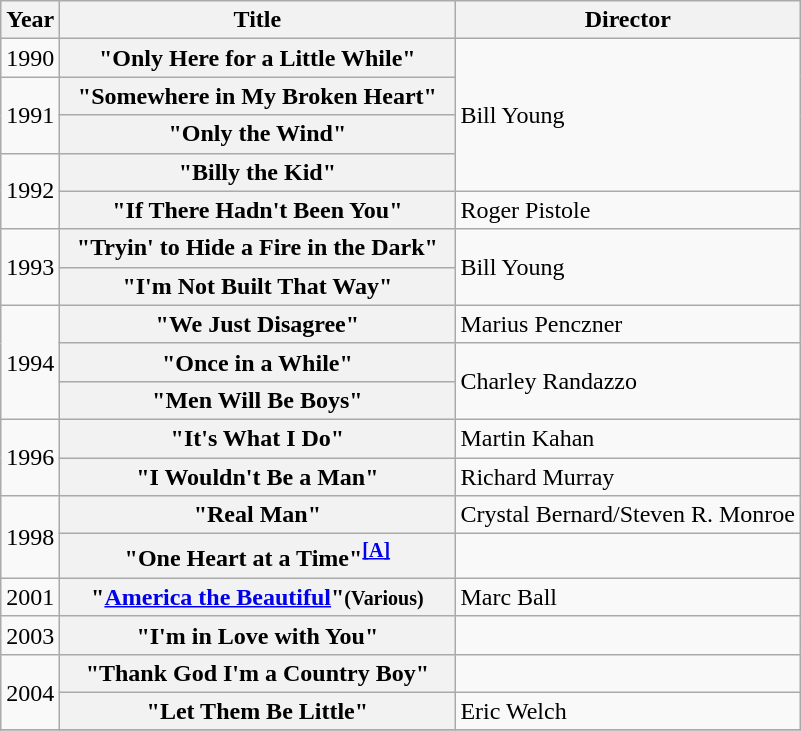<table class="wikitable plainrowheaders">
<tr>
<th>Year</th>
<th style="width:16em;">Title</th>
<th>Director</th>
</tr>
<tr>
<td>1990</td>
<th scope="row">"Only Here for a Little While"</th>
<td rowspan="4">Bill Young</td>
</tr>
<tr>
<td rowspan="2">1991</td>
<th scope="row">"Somewhere in My Broken Heart"</th>
</tr>
<tr>
<th scope="row">"Only the Wind"</th>
</tr>
<tr>
<td rowspan="2">1992</td>
<th scope="row">"Billy the Kid"</th>
</tr>
<tr>
<th scope="row">"If There Hadn't Been You"</th>
<td>Roger Pistole</td>
</tr>
<tr>
<td rowspan="2">1993</td>
<th scope="row">"Tryin' to Hide a Fire in the Dark"</th>
<td rowspan="2">Bill Young</td>
</tr>
<tr>
<th scope="row">"I'm Not Built That Way"</th>
</tr>
<tr>
<td rowspan="3">1994</td>
<th scope="row">"We Just Disagree"</th>
<td>Marius Penczner</td>
</tr>
<tr>
<th scope="row">"Once in a While"</th>
<td rowspan="2">Charley Randazzo</td>
</tr>
<tr>
<th scope="row">"Men Will Be Boys"</th>
</tr>
<tr>
<td rowspan="2">1996</td>
<th scope="row">"It's What I Do"</th>
<td>Martin Kahan</td>
</tr>
<tr>
<th scope="row">"I Wouldn't Be a Man"</th>
<td>Richard Murray</td>
</tr>
<tr>
<td rowspan="2">1998</td>
<th scope="row">"Real Man"</th>
<td>Crystal Bernard/Steven R. Monroe</td>
</tr>
<tr>
<th scope="row">"One Heart at a Time"<sup><span></span><a href='#'><strong>[A]</strong></a></sup></th>
<td></td>
</tr>
<tr>
<td>2001</td>
<th scope="row">"<a href='#'>America the Beautiful</a>"<small>(Various)</small></th>
<td>Marc Ball</td>
</tr>
<tr>
<td>2003</td>
<th scope="row">"I'm in Love with You"</th>
<td></td>
</tr>
<tr>
<td rowspan="2">2004</td>
<th scope="row">"Thank God I'm a Country Boy"</th>
<td></td>
</tr>
<tr>
<th scope="row">"Let Them Be Little"</th>
<td>Eric Welch</td>
</tr>
<tr>
</tr>
</table>
